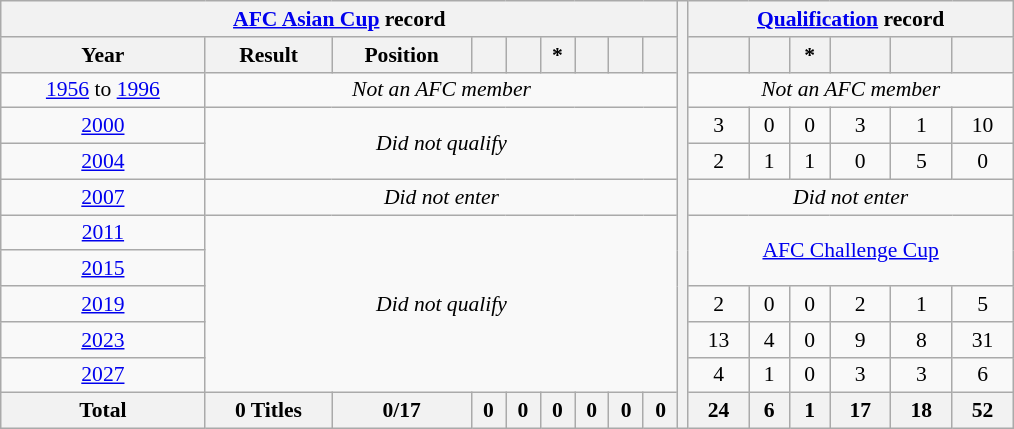<table class="wikitable" style="text-align: center;font-size:90%;">
<tr>
<th colspan=9><a href='#'>AFC Asian Cup</a> record</th>
<th style="width:1%;" rowspan="19"></th>
<th colspan=6><a href='#'>Qualification</a> record</th>
</tr>
<tr>
<th>Year</th>
<th>Result</th>
<th>Position</th>
<th></th>
<th></th>
<th>*</th>
<th></th>
<th></th>
<th></th>
<th></th>
<th></th>
<th>*</th>
<th></th>
<th></th>
<th></th>
</tr>
<tr>
<td> <a href='#'>1956</a> to  <a href='#'>1996</a></td>
<td colspan=8><em>Not an AFC member</em></td>
<td colspan=6><em>Not an AFC member</em></td>
</tr>
<tr>
<td> <a href='#'>2000</a></td>
<td rowspan=2 colspan=8><em>Did not qualify</em></td>
<td>3</td>
<td>0</td>
<td>0</td>
<td>3</td>
<td>1</td>
<td>10</td>
</tr>
<tr>
<td> <a href='#'>2004</a></td>
<td>2</td>
<td>1</td>
<td>1</td>
<td>0</td>
<td>5</td>
<td>0</td>
</tr>
<tr>
<td>    <a href='#'>2007</a></td>
<td colspan=8><em>Did not enter</em></td>
<td colspan=8><em>Did not enter</em></td>
</tr>
<tr>
<td> <a href='#'>2011</a></td>
<td colspan=8 rowspan=5><em>Did not qualify</em></td>
<td colspan=8 rowspan=2><a href='#'>AFC Challenge Cup</a></td>
</tr>
<tr>
<td> <a href='#'>2015</a></td>
</tr>
<tr>
<td> <a href='#'>2019</a></td>
<td>2</td>
<td>0</td>
<td>0</td>
<td>2</td>
<td>1</td>
<td>5</td>
</tr>
<tr>
<td> <a href='#'>2023</a></td>
<td>13</td>
<td>4</td>
<td>0</td>
<td>9</td>
<td>8</td>
<td>31</td>
</tr>
<tr>
<td> <a href='#'>2027</a></td>
<td>4</td>
<td>1</td>
<td>0</td>
<td>3</td>
<td>3</td>
<td>6</td>
</tr>
<tr>
<th><strong>Total</strong></th>
<th><strong>0 Titles</strong></th>
<th><strong>0/17</strong></th>
<th>0</th>
<th>0</th>
<th>0</th>
<th>0</th>
<th>0</th>
<th>0</th>
<th>24</th>
<th>6</th>
<th>1</th>
<th>17</th>
<th>18</th>
<th>52</th>
</tr>
</table>
